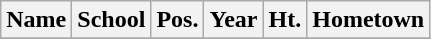<table class="wikitable">
<tr>
<th>Name</th>
<th>School</th>
<th>Pos.</th>
<th>Year</th>
<th>Ht.</th>
<th>Hometown</th>
</tr>
<tr>
</tr>
</table>
